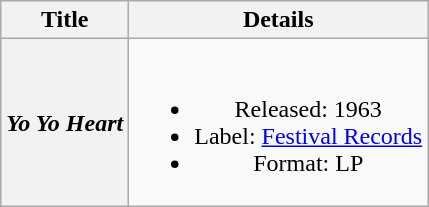<table class="wikitable plainrowheaders" style="text-align:center;" border="1">
<tr>
<th>Title</th>
<th>Details</th>
</tr>
<tr>
<th scope="row"><em>Yo Yo Heart</em></th>
<td><br><ul><li>Released: 1963</li><li>Label: <a href='#'>Festival Records</a></li><li>Format: LP</li></ul></td>
</tr>
</table>
